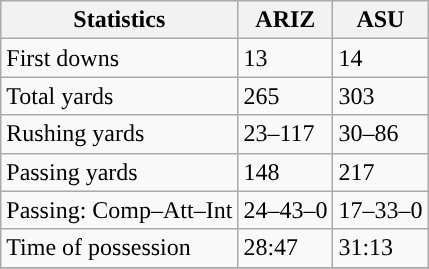<table class="wikitable" style="float: left;">
<tr>
<th>Statistics</th>
<th>ARIZ</th>
<th>ASU</th>
</tr>
<tr>
<td>First downs</td>
<td>13</td>
<td>14</td>
</tr>
<tr>
<td>Total yards</td>
<td>265</td>
<td>303</td>
</tr>
<tr>
<td>Rushing yards</td>
<td>23–117</td>
<td>30–86</td>
</tr>
<tr>
<td>Passing yards</td>
<td>148</td>
<td>217</td>
</tr>
<tr>
<td>Passing: Comp–Att–Int</td>
<td>24–43–0</td>
<td>17–33–0</td>
</tr>
<tr>
<td>Time of possession</td>
<td>28:47</td>
<td>31:13</td>
</tr>
<tr>
</tr>
</table>
